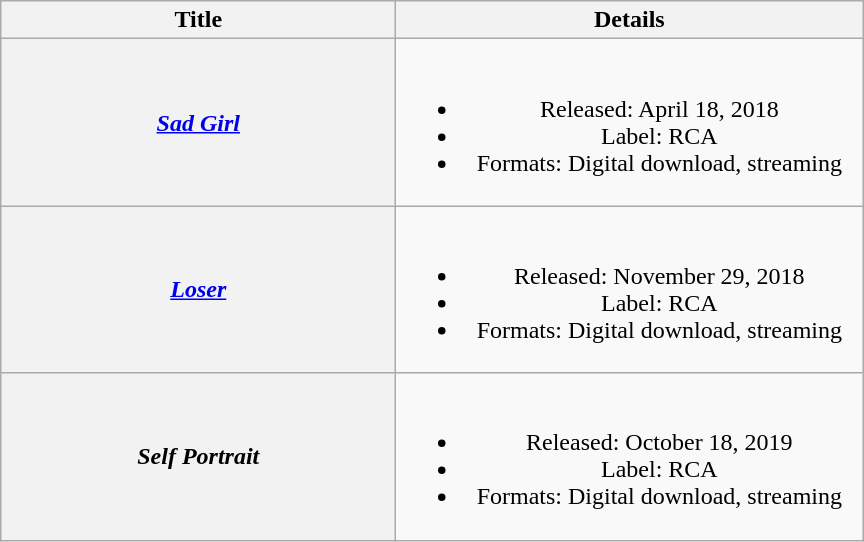<table class="wikitable plainrowheaders" style="text-align:center;">
<tr>
<th scope="col" style="width:16em;">Title</th>
<th scope="col" style="width:19em;">Details</th>
</tr>
<tr>
<th scope="row"><em><a href='#'>Sad Girl</a></em></th>
<td><br><ul><li>Released: April 18, 2018</li><li>Label: RCA</li><li>Formats: Digital download, streaming</li></ul></td>
</tr>
<tr>
<th scope="row"><em><a href='#'>Loser</a></em></th>
<td><br><ul><li>Released: November 29, 2018</li><li>Label: RCA</li><li>Formats: Digital download, streaming</li></ul></td>
</tr>
<tr>
<th scope="row"><em>Self Portrait</em></th>
<td><br><ul><li>Released: October 18, 2019</li><li>Label: RCA</li><li>Formats: Digital download, streaming</li></ul></td>
</tr>
</table>
